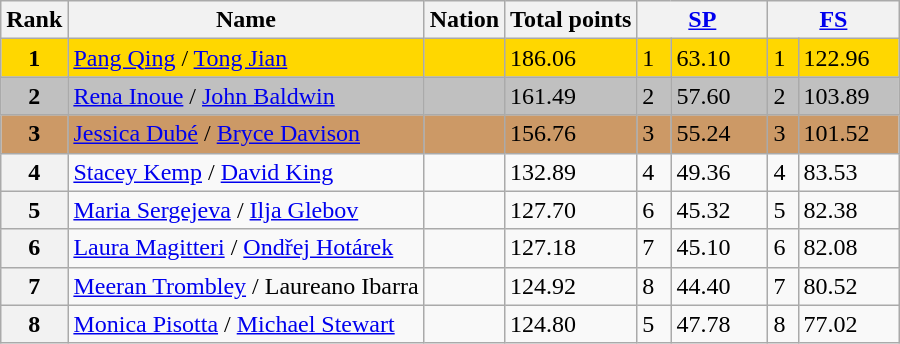<table class="wikitable">
<tr>
<th>Rank</th>
<th>Name</th>
<th>Nation</th>
<th>Total points</th>
<th colspan="2" width="80px"><a href='#'>SP</a></th>
<th colspan="2" width="80px"><a href='#'>FS</a></th>
</tr>
<tr bgcolor="gold">
<td align="center"><strong>1</strong></td>
<td><a href='#'>Pang Qing</a> / <a href='#'>Tong Jian</a></td>
<td></td>
<td>186.06</td>
<td>1</td>
<td>63.10</td>
<td>1</td>
<td>122.96</td>
</tr>
<tr bgcolor="silver">
<td align="center"><strong>2</strong></td>
<td><a href='#'>Rena Inoue</a> / <a href='#'>John Baldwin</a></td>
<td></td>
<td>161.49</td>
<td>2</td>
<td>57.60</td>
<td>2</td>
<td>103.89</td>
</tr>
<tr bgcolor="cc9966">
<td align="center"><strong>3</strong></td>
<td><a href='#'>Jessica Dubé</a> / <a href='#'>Bryce Davison</a></td>
<td></td>
<td>156.76</td>
<td>3</td>
<td>55.24</td>
<td>3</td>
<td>101.52</td>
</tr>
<tr>
<th>4</th>
<td><a href='#'>Stacey Kemp</a> / <a href='#'>David King</a></td>
<td></td>
<td>132.89</td>
<td>4</td>
<td>49.36</td>
<td>4</td>
<td>83.53</td>
</tr>
<tr>
<th>5</th>
<td><a href='#'>Maria Sergejeva</a> / <a href='#'>Ilja Glebov</a></td>
<td></td>
<td>127.70</td>
<td>6</td>
<td>45.32</td>
<td>5</td>
<td>82.38</td>
</tr>
<tr>
<th>6</th>
<td><a href='#'>Laura Magitteri</a> / <a href='#'>Ondřej Hotárek</a></td>
<td></td>
<td>127.18</td>
<td>7</td>
<td>45.10</td>
<td>6</td>
<td>82.08</td>
</tr>
<tr>
<th>7</th>
<td><a href='#'>Meeran Trombley</a> / Laureano Ibarra</td>
<td></td>
<td>124.92</td>
<td>8</td>
<td>44.40</td>
<td>7</td>
<td>80.52</td>
</tr>
<tr>
<th>8</th>
<td><a href='#'>Monica Pisotta</a> / <a href='#'>Michael Stewart</a></td>
<td></td>
<td>124.80</td>
<td>5</td>
<td>47.78</td>
<td>8</td>
<td>77.02</td>
</tr>
</table>
